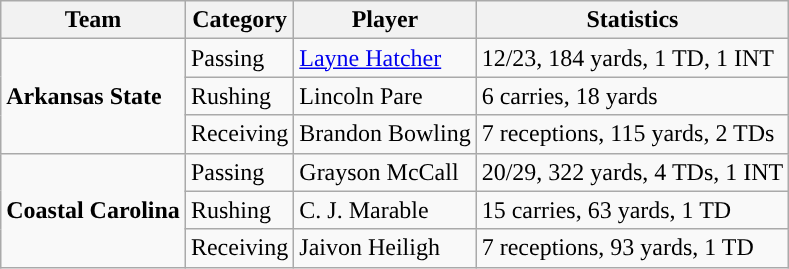<table class="wikitable" style="float: left;">
<tr>
<th>Team</th>
<th>Category</th>
<th>Player</th>
<th>Statistics</th>
</tr>
<tr>
<td rowspan=3><strong>Arkansas State</strong></td>
<td>Passing</td>
<td><a href='#'>Layne Hatcher</a></td>
<td>12/23, 184 yards, 1 TD, 1 INT</td>
</tr>
<tr>
<td>Rushing</td>
<td>Lincoln Pare</td>
<td>6 carries, 18 yards</td>
</tr>
<tr>
<td>Receiving</td>
<td>Brandon Bowling</td>
<td>7 receptions, 115 yards, 2 TDs</td>
</tr>
<tr>
<td rowspan=3><strong>Coastal Carolina</strong></td>
<td>Passing</td>
<td>Grayson McCall</td>
<td>20/29, 322 yards, 4 TDs, 1 INT</td>
</tr>
<tr>
<td>Rushing</td>
<td>C. J. Marable</td>
<td>15 carries, 63 yards, 1 TD</td>
</tr>
<tr>
<td>Receiving</td>
<td>Jaivon Heiligh</td>
<td>7 receptions, 93 yards, 1 TD</td>
</tr>
</table>
